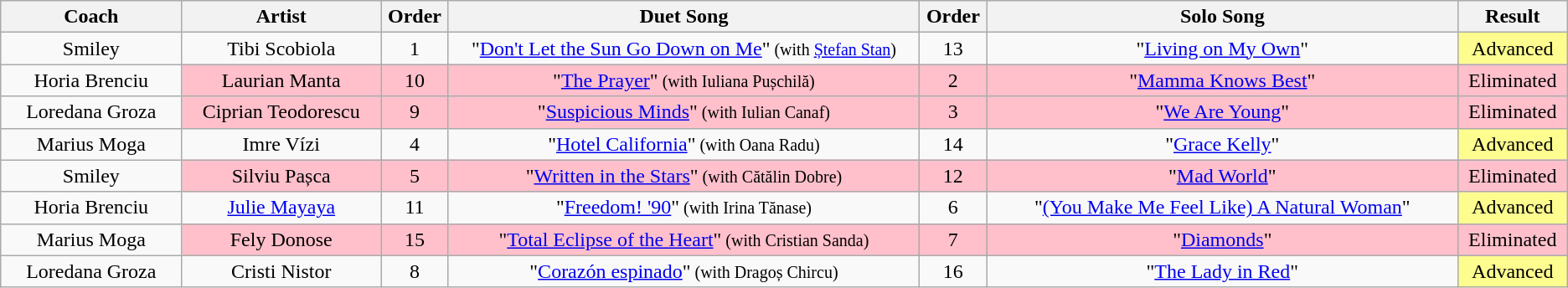<table class="wikitable" style="text-align:center">
<tr>
<th style="width:10%;">Coach</th>
<th style="width:11%;">Artist</th>
<th style="width:02%;">Order</th>
<th style="width:26%;">Duet Song</th>
<th style="width:02%;">Order</th>
<th style="width:26%;">Solo Song</th>
<th style="width:05%;">Result</th>
</tr>
<tr>
<td>Smiley</td>
<td>Tibi Scobiola</td>
<td>1</td>
<td>"<a href='#'>Don't Let the Sun Go Down on Me</a>"<small> (with <a href='#'>Ștefan Stan</a>)</small></td>
<td>13</td>
<td>"<a href='#'>Living on My Own</a>"</td>
<td style="background:#fdfc8f">Advanced</td>
</tr>
<tr>
<td>Horia Brenciu</td>
<td style="background:pink">Laurian Manta</td>
<td style="background:pink">10</td>
<td style="background:pink">"<a href='#'>The Prayer</a>"<small> (with Iuliana Pușchilă)</small></td>
<td style="background:pink">2</td>
<td style="background:pink">"<a href='#'>Mamma Knows Best</a>"</td>
<td style="background:pink">Eliminated</td>
</tr>
<tr>
<td>Loredana Groza</td>
<td style="background:pink">Ciprian Teodorescu</td>
<td style="background:pink">9</td>
<td style="background:pink">"<a href='#'>Suspicious Minds</a>"<small> (with Iulian Canaf)</small></td>
<td style="background:pink">3</td>
<td style="background:pink">"<a href='#'>We Are Young</a>"</td>
<td style="background:pink">Eliminated</td>
</tr>
<tr>
<td>Marius Moga</td>
<td>Imre Vízi</td>
<td>4</td>
<td>"<a href='#'>Hotel California</a>"<small> (with Oana Radu)</small></td>
<td>14</td>
<td>"<a href='#'>Grace Kelly</a>"</td>
<td style="background:#fdfc8f">Advanced</td>
</tr>
<tr>
<td>Smiley</td>
<td style="background:pink">Silviu Pașca</td>
<td style="background:pink">5</td>
<td style="background:pink">"<a href='#'>Written in the Stars</a>"<small> (with Cătălin Dobre)</small></td>
<td style="background:pink">12</td>
<td style="background:pink">"<a href='#'>Mad World</a>"</td>
<td style="background:pink">Eliminated</td>
</tr>
<tr>
<td>Horia Brenciu</td>
<td><a href='#'>Julie Mayaya</a></td>
<td>11</td>
<td>"<a href='#'>Freedom! '90</a>"<small> (with Irina Tănase)</small></td>
<td>6</td>
<td>"<a href='#'>(You Make Me Feel Like) A Natural Woman</a>"</td>
<td style="background:#fdfc8f">Advanced</td>
</tr>
<tr>
<td>Marius Moga</td>
<td style="background:pink">Fely Donose</td>
<td style="background:pink">15</td>
<td style="background:pink">"<a href='#'>Total Eclipse of the Heart</a>"<small> (with Cristian Sanda)</small></td>
<td style="background:pink">7</td>
<td style="background:pink">"<a href='#'>Diamonds</a>"</td>
<td style="background:pink">Eliminated</td>
</tr>
<tr>
<td>Loredana Groza</td>
<td>Cristi Nistor</td>
<td>8</td>
<td>"<a href='#'>Corazón espinado</a>"<small> (with Dragoș Chircu)</small></td>
<td>16</td>
<td>"<a href='#'>The Lady in Red</a>"</td>
<td style="background:#fdfc8f">Advanced</td>
</tr>
</table>
